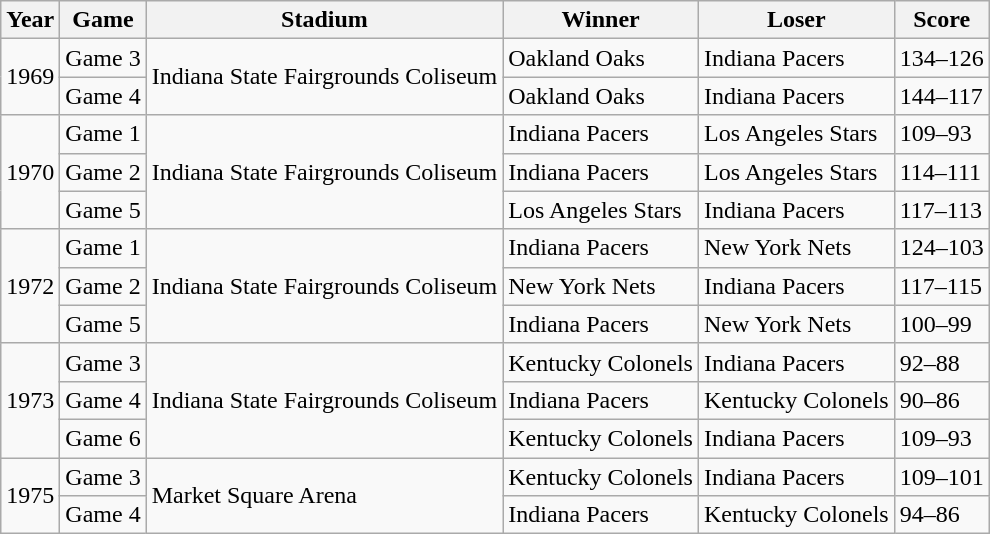<table class="wikitable sortable">
<tr>
<th>Year</th>
<th>Game</th>
<th>Stadium</th>
<th>Winner</th>
<th>Loser</th>
<th>Score</th>
</tr>
<tr>
<td rowspan=2>1969</td>
<td>Game 3</td>
<td rowspan=2>Indiana State Fairgrounds Coliseum</td>
<td>Oakland Oaks</td>
<td>Indiana Pacers</td>
<td>134–126</td>
</tr>
<tr>
<td>Game 4</td>
<td>Oakland Oaks</td>
<td>Indiana Pacers</td>
<td>144–117</td>
</tr>
<tr>
<td rowspan=3>1970</td>
<td>Game 1</td>
<td rowspan=3>Indiana State Fairgrounds Coliseum</td>
<td>Indiana Pacers</td>
<td>Los Angeles Stars</td>
<td>109–93</td>
</tr>
<tr>
<td>Game 2</td>
<td>Indiana Pacers</td>
<td>Los Angeles Stars</td>
<td>114–111</td>
</tr>
<tr>
<td>Game 5</td>
<td>Los Angeles Stars</td>
<td>Indiana Pacers</td>
<td>117–113</td>
</tr>
<tr>
<td rowspan=3>1972</td>
<td>Game 1</td>
<td rowspan=3>Indiana State Fairgrounds Coliseum</td>
<td>Indiana Pacers</td>
<td>New York Nets</td>
<td>124–103</td>
</tr>
<tr>
<td>Game 2</td>
<td>New York Nets</td>
<td>Indiana Pacers</td>
<td>117–115</td>
</tr>
<tr>
<td>Game 5</td>
<td>Indiana Pacers</td>
<td>New York Nets</td>
<td>100–99</td>
</tr>
<tr>
<td rowspan=3>1973</td>
<td>Game 3</td>
<td rowspan=3>Indiana State Fairgrounds Coliseum</td>
<td>Kentucky Colonels</td>
<td>Indiana Pacers</td>
<td>92–88</td>
</tr>
<tr>
<td>Game 4</td>
<td>Indiana Pacers</td>
<td>Kentucky Colonels</td>
<td>90–86</td>
</tr>
<tr>
<td>Game 6</td>
<td>Kentucky Colonels</td>
<td>Indiana Pacers</td>
<td>109–93</td>
</tr>
<tr>
<td rowspan=2>1975</td>
<td>Game 3</td>
<td rowspan=2>Market Square Arena</td>
<td>Kentucky Colonels</td>
<td>Indiana Pacers</td>
<td>109–101</td>
</tr>
<tr>
<td>Game 4</td>
<td>Indiana Pacers</td>
<td>Kentucky Colonels</td>
<td>94–86</td>
</tr>
</table>
